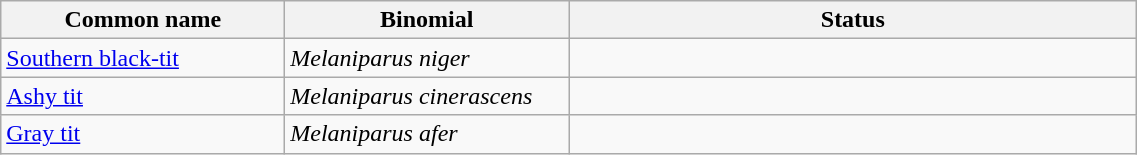<table width=60% class="wikitable">
<tr>
<th width=25%>Common name</th>
<th width=25%>Binomial</th>
<th width=50%>Status</th>
</tr>
<tr>
<td><a href='#'>Southern black-tit</a></td>
<td><em>Melaniparus niger</em></td>
<td></td>
</tr>
<tr>
<td><a href='#'>Ashy tit</a></td>
<td><em>Melaniparus cinerascens</em></td>
<td></td>
</tr>
<tr>
<td><a href='#'>Gray tit</a></td>
<td><em>Melaniparus afer</em></td>
<td></td>
</tr>
</table>
